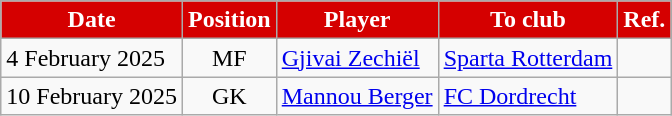<table class="wikitable sortable">
<tr>
<th style="background:#d50000; color:white;">Date</th>
<th style="background:#d50000; color:white;">Position</th>
<th style="background:#d50000; color:white;">Player</th>
<th style="background:#d50000; color:white;">To club</th>
<th style="background:#d50000; color:white;">Ref.</th>
</tr>
<tr>
<td>4 February 2025</td>
<td style="text-align:center;">MF</td>
<td style="text-align;left:"> <a href='#'>Gjivai Zechiël</a></td>
<td style="text-align:left;"> <a href='#'>Sparta Rotterdam</a></td>
<td></td>
</tr>
<tr>
<td>10 February 2025</td>
<td style="text-align:center;">GK</td>
<td style="text-align;left:"> <a href='#'>Mannou Berger</a></td>
<td style="text-align:left;"> <a href='#'>FC Dordrecht</a></td>
<td></td>
</tr>
</table>
